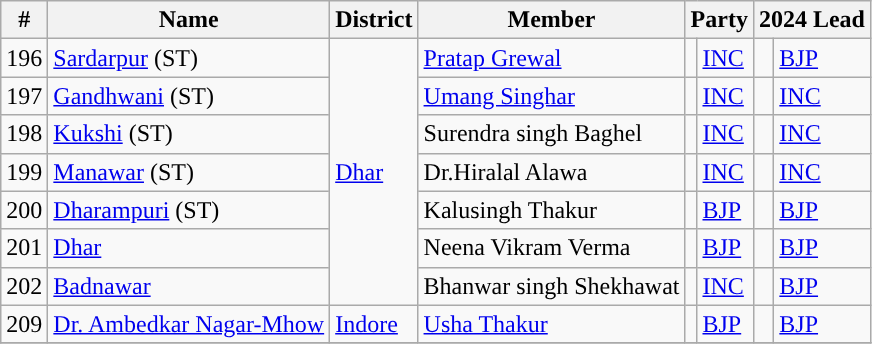<table class="wikitable">
<tr>
<th>#</th>
<th>Name</th>
<th>District</th>
<th>Member</th>
<th colspan="2">Party</th>
<th colspan="2">2024 Lead</th>
</tr>
<tr>
<td>196</td>
<td><a href='#'>Sardarpur</a> (ST)</td>
<td rowspan="7"><a href='#'>Dhar</a></td>
<td><a href='#'>Pratap Grewal</a></td>
<td style="background-color: "></td>
<td><a href='#'>INC</a></td>
<td style="background-color: "></td>
<td><a href='#'>BJP</a></td>
</tr>
<tr>
<td>197</td>
<td><a href='#'>Gandhwani</a> (ST)</td>
<td><a href='#'>Umang Singhar</a></td>
<td style="background-color: "></td>
<td><a href='#'>INC</a></td>
<td style="background-color: "></td>
<td><a href='#'>INC</a></td>
</tr>
<tr>
<td>198</td>
<td><a href='#'>Kukshi</a> (ST)</td>
<td>Surendra singh Baghel</td>
<td style="background-color: "></td>
<td><a href='#'>INC</a></td>
<td style="background-color: "></td>
<td><a href='#'>INC</a></td>
</tr>
<tr>
<td>199</td>
<td><a href='#'>Manawar</a> (ST)</td>
<td>Dr.Hiralal Alawa</td>
<td style="background-color: "></td>
<td><a href='#'>INC</a></td>
<td style="background-color: "></td>
<td><a href='#'>INC</a></td>
</tr>
<tr>
<td>200</td>
<td><a href='#'>Dharampuri</a> (ST)</td>
<td>Kalusingh Thakur</td>
<td style="background-color: "></td>
<td><a href='#'>BJP</a></td>
<td style="background-color: "></td>
<td><a href='#'>BJP</a></td>
</tr>
<tr>
<td>201</td>
<td><a href='#'>Dhar</a></td>
<td>Neena Vikram Verma</td>
<td style="background-color: "></td>
<td><a href='#'>BJP</a></td>
<td style="background-color: "></td>
<td><a href='#'>BJP</a></td>
</tr>
<tr>
<td>202</td>
<td><a href='#'>Badnawar</a></td>
<td>Bhanwar singh Shekhawat</td>
<td style="background-color: "></td>
<td><a href='#'>INC</a></td>
<td style="background-color: "></td>
<td><a href='#'>BJP</a></td>
</tr>
<tr>
<td>209</td>
<td><a href='#'>Dr. Ambedkar Nagar-Mhow</a></td>
<td><a href='#'>Indore</a></td>
<td><a href='#'>Usha Thakur</a></td>
<td style="background-color: "></td>
<td><a href='#'>BJP</a></td>
<td style="background-color: "></td>
<td><a href='#'>BJP</a></td>
</tr>
<tr>
</tr>
</table>
